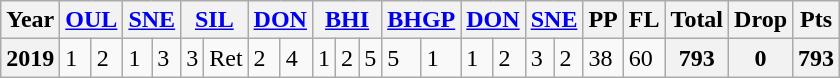<table class="wikitable">
<tr>
<th>Year</th>
<th colspan="2"><a href='#'>OUL</a></th>
<th colspan="2"><a href='#'>SNE</a></th>
<th colspan="2"><a href='#'>SIL</a></th>
<th colspan="2"><a href='#'>DON</a></th>
<th colspan="3"><a href='#'>BHI</a></th>
<th colspan="2"><a href='#'>BHGP</a></th>
<th colspan="2"><a href='#'>DON</a></th>
<th colspan="2"><a href='#'>SNE</a></th>
<th><abbr>PP</abbr></th>
<th><abbr>FL</abbr></th>
<th>Total</th>
<th><abbr>Drop</abbr></th>
<th>Pts</th>
</tr>
<tr>
<th>2019</th>
<td>1</td>
<td>2</td>
<td>1</td>
<td>3</td>
<td>3</td>
<td>Ret</td>
<td>2</td>
<td>4</td>
<td>1</td>
<td>2</td>
<td>5</td>
<td>5</td>
<td>1</td>
<td>1</td>
<td>2</td>
<td>3</td>
<td>2</td>
<td>38</td>
<td>60</td>
<th>793</th>
<th>0</th>
<th>793</th>
</tr>
</table>
